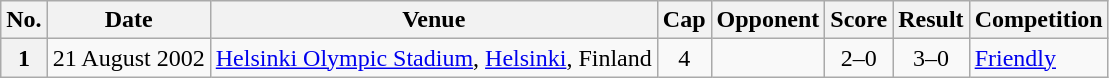<table class="wikitable plainrowheaders">
<tr>
<th scope=col>No.</th>
<th scope=col data-sort-type=date>Date</th>
<th scope=col>Venue</th>
<th scope=col>Cap</th>
<th scope=col>Opponent</th>
<th scope=col>Score</th>
<th scope=col>Result</th>
<th scope=col>Competition</th>
</tr>
<tr>
<th scope=row style="text-align: center;">1</th>
<td>21 August 2002</td>
<td><a href='#'>Helsinki Olympic Stadium</a>, <a href='#'>Helsinki</a>, Finland</td>
<td scope=row style="text-align: center;">4</td>
<td></td>
<td align=center>2–0</td>
<td align=center>3–0</td>
<td><a href='#'>Friendly</a></td>
</tr>
</table>
